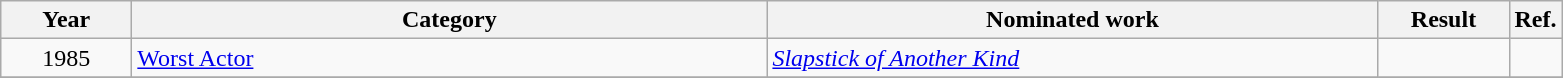<table class=wikitable>
<tr>
<th scope="col" style="width:5em;">Year</th>
<th scope="col" style="width:26em;">Category</th>
<th scope="col" style="width:25em;">Nominated work</th>
<th scope="col" style="width:5em;">Result</th>
<th>Ref.</th>
</tr>
<tr>
<td style="text-align:center;">1985</td>
<td><a href='#'>Worst Actor</a></td>
<td><em><a href='#'>Slapstick of Another Kind</a></em></td>
<td></td>
<td></td>
</tr>
<tr>
</tr>
</table>
